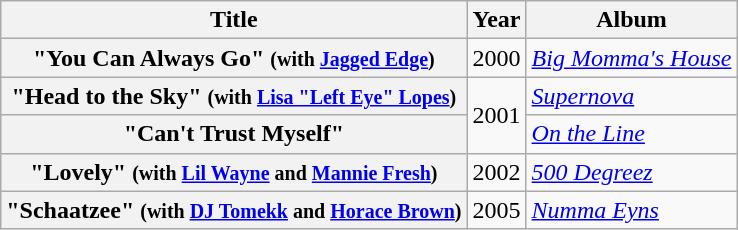<table class="wikitable plainrowheaders" border="1">
<tr>
<th scope="col">Title</th>
<th scope="col">Year</th>
<th scope="col">Album</th>
</tr>
<tr>
<th scope="row">"You Can Always Go" <small>(with <a href='#'>Jagged Edge</a>)</small></th>
<td>2000</td>
<td align="left"><em><a href='#'>Big Momma's House</a></em></td>
</tr>
<tr>
<th scope="row">"Head to the Sky" <small>(with <a href='#'>Lisa "Left Eye" Lopes</a>)</small></th>
<td rowspan="2" style="text-align:left;">2001</td>
<td align="left"><em><a href='#'>Supernova</a></em></td>
</tr>
<tr>
<th scope="row">"Can't Trust Myself"</th>
<td align="left"><em><a href='#'>On the Line</a></em></td>
</tr>
<tr>
<th scope="row">"Lovely" <small>(with <a href='#'>Lil Wayne</a> and <a href='#'>Mannie Fresh</a>)</small></th>
<td>2002</td>
<td align="left"><em><a href='#'>500 Degreez</a></em></td>
</tr>
<tr>
<th scope="row">"Schaatzee" <small>(with <a href='#'>DJ Tomekk</a> and <a href='#'>Horace Brown</a>)</small></th>
<td>2005</td>
<td align="left"><em><a href='#'>Numma Eyns</a></em></td>
</tr>
</table>
